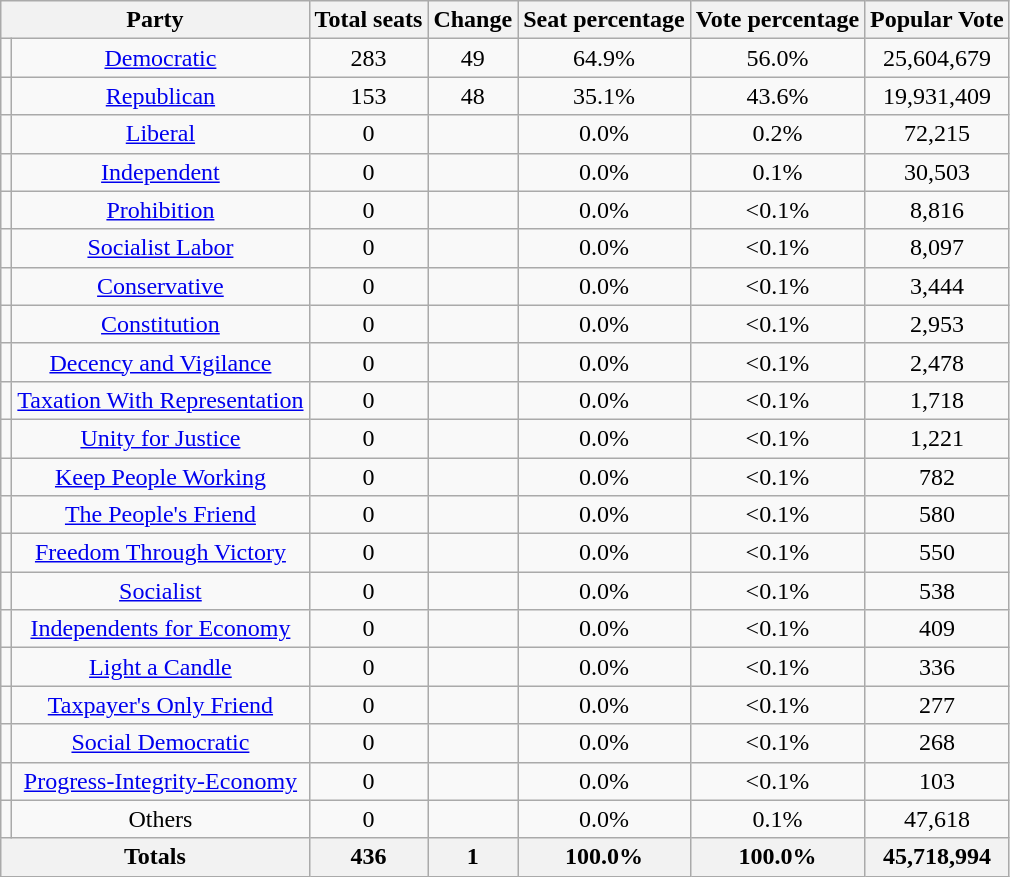<table class=wikitable style="text-align:center">
<tr>
<th colspan=2>Party</th>
<th>Total seats</th>
<th>Change</th>
<th>Seat percentage</th>
<th>Vote percentage</th>
<th>Popular Vote</th>
</tr>
<tr>
<td></td>
<td><a href='#'>Democratic</a></td>
<td>283</td>
<td> 49</td>
<td>64.9%</td>
<td>56.0%</td>
<td>25,604,679</td>
</tr>
<tr>
<td></td>
<td><a href='#'>Republican</a></td>
<td>153</td>
<td> 48</td>
<td>35.1%</td>
<td>43.6%</td>
<td>19,931,409</td>
</tr>
<tr>
<td></td>
<td><a href='#'>Liberal</a></td>
<td>0</td>
<td></td>
<td>0.0%</td>
<td>0.2%</td>
<td>72,215</td>
</tr>
<tr>
<td></td>
<td><a href='#'>Independent</a></td>
<td>0</td>
<td></td>
<td>0.0%</td>
<td>0.1%</td>
<td>30,503</td>
</tr>
<tr>
<td></td>
<td><a href='#'>Prohibition</a></td>
<td>0</td>
<td></td>
<td>0.0%</td>
<td><0.1%</td>
<td>8,816</td>
</tr>
<tr>
<td></td>
<td><a href='#'>Socialist Labor</a></td>
<td>0</td>
<td></td>
<td>0.0%</td>
<td><0.1%</td>
<td>8,097</td>
</tr>
<tr>
<td></td>
<td><a href='#'>Conservative</a></td>
<td>0</td>
<td></td>
<td>0.0%</td>
<td><0.1%</td>
<td>3,444</td>
</tr>
<tr>
<td></td>
<td><a href='#'>Constitution</a></td>
<td>0</td>
<td></td>
<td>0.0%</td>
<td><0.1%</td>
<td>2,953</td>
</tr>
<tr>
<td></td>
<td><a href='#'>Decency and Vigilance</a></td>
<td>0</td>
<td></td>
<td>0.0%</td>
<td><0.1%</td>
<td>2,478</td>
</tr>
<tr>
<td></td>
<td><a href='#'>Taxation With Representation</a></td>
<td>0</td>
<td></td>
<td>0.0%</td>
<td><0.1%</td>
<td>1,718</td>
</tr>
<tr>
<td></td>
<td><a href='#'>Unity for Justice</a></td>
<td>0</td>
<td></td>
<td>0.0%</td>
<td><0.1%</td>
<td>1,221</td>
</tr>
<tr>
<td></td>
<td><a href='#'>Keep People Working</a></td>
<td>0</td>
<td></td>
<td>0.0%</td>
<td><0.1%</td>
<td>782</td>
</tr>
<tr>
<td></td>
<td><a href='#'>The People's Friend</a></td>
<td>0</td>
<td></td>
<td>0.0%</td>
<td><0.1%</td>
<td>580</td>
</tr>
<tr>
<td></td>
<td><a href='#'>Freedom Through Victory</a></td>
<td>0</td>
<td></td>
<td>0.0%</td>
<td><0.1%</td>
<td>550</td>
</tr>
<tr>
<td></td>
<td><a href='#'>Socialist</a></td>
<td>0</td>
<td></td>
<td>0.0%</td>
<td><0.1%</td>
<td>538</td>
</tr>
<tr>
<td></td>
<td><a href='#'>Independents for Economy</a></td>
<td>0</td>
<td></td>
<td>0.0%</td>
<td><0.1%</td>
<td>409</td>
</tr>
<tr>
<td></td>
<td><a href='#'>Light a Candle</a></td>
<td>0</td>
<td></td>
<td>0.0%</td>
<td><0.1%</td>
<td>336</td>
</tr>
<tr>
<td></td>
<td><a href='#'>Taxpayer's Only Friend</a></td>
<td>0</td>
<td></td>
<td>0.0%</td>
<td><0.1%</td>
<td>277</td>
</tr>
<tr>
<td></td>
<td><a href='#'>Social Democratic</a></td>
<td>0</td>
<td></td>
<td>0.0%</td>
<td><0.1%</td>
<td>268</td>
</tr>
<tr>
<td></td>
<td><a href='#'>Progress-Integrity-Economy</a></td>
<td>0</td>
<td></td>
<td>0.0%</td>
<td><0.1%</td>
<td>103</td>
</tr>
<tr>
<td></td>
<td>Others</td>
<td>0</td>
<td></td>
<td>0.0%</td>
<td>0.1%</td>
<td>47,618</td>
</tr>
<tr>
<th colspan=2>Totals</th>
<th>436</th>
<th> 1</th>
<th>100.0%</th>
<th>100.0%</th>
<th>45,718,994</th>
</tr>
</table>
